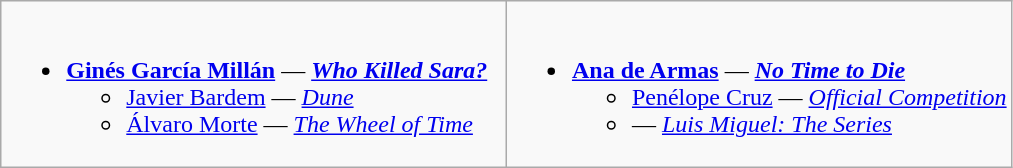<table class="wikitable">
<tr>
<td style="vertical-align:top;" width="50%"><br><ul><li><strong><a href='#'>Ginés García Millán</a></strong> — <strong><em><a href='#'>Who Killed Sara?</a></em></strong><ul><li><a href='#'>Javier Bardem</a> — <em><a href='#'>Dune</a></em></li><li><a href='#'>Álvaro Morte</a> — <em><a href='#'>The Wheel of Time</a></em></li></ul></li></ul></td>
<td style="vertical-align:top;" width="50%"><br><ul><li><strong><a href='#'>Ana de Armas</a></strong> — <strong><em><a href='#'>No Time to Die</a></em></strong><ul><li><a href='#'>Penélope Cruz</a> — <em><a href='#'>Official Competition</a></em></li><li> — <em><a href='#'>Luis Miguel: The Series</a></em></li></ul></li></ul></td>
</tr>
</table>
